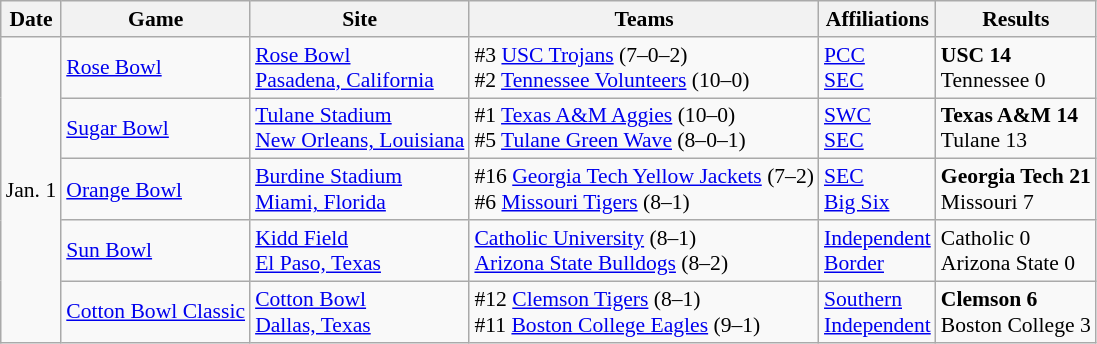<table class="wikitable" style="font-size:90%;">
<tr>
<th>Date</th>
<th>Game</th>
<th>Site</th>
<th>Teams</th>
<th>Affiliations</th>
<th>Results</th>
</tr>
<tr>
<td style=white-space:nowrap rowspan=5>Jan. 1</td>
<td><a href='#'>Rose Bowl</a></td>
<td><a href='#'>Rose Bowl</a><br><a href='#'>Pasadena, California</a></td>
<td>#3 <a href='#'>USC Trojans</a> (7–0–2) <br> #2 <a href='#'>Tennessee Volunteers</a> (10–0)</td>
<td><a href='#'>PCC</a><br><a href='#'>SEC</a></td>
<td><strong>USC 14</strong><br>Tennessee 0</td>
</tr>
<tr>
<td><a href='#'>Sugar Bowl</a></td>
<td><a href='#'>Tulane Stadium</a><br><a href='#'>New Orleans, Louisiana</a></td>
<td>#1 <a href='#'>Texas A&M Aggies</a> (10–0) <br> #5 <a href='#'>Tulane Green Wave</a> (8–0–1)</td>
<td><a href='#'>SWC</a><br><a href='#'>SEC</a></td>
<td><strong>Texas A&M 14</strong><br>Tulane 13</td>
</tr>
<tr>
<td><a href='#'>Orange Bowl</a></td>
<td><a href='#'>Burdine Stadium</a><br><a href='#'>Miami, Florida</a></td>
<td>#16 <a href='#'>Georgia Tech Yellow Jackets</a> (7–2) <br> #6 <a href='#'>Missouri Tigers</a> (8–1)</td>
<td><a href='#'>SEC</a> <br> <a href='#'>Big Six</a></td>
<td><strong>Georgia Tech 21</strong><br>Missouri 7</td>
</tr>
<tr>
<td><a href='#'>Sun Bowl</a></td>
<td><a href='#'>Kidd Field</a><br><a href='#'>El Paso, Texas</a></td>
<td><a href='#'>Catholic University</a> (8–1) <br> <a href='#'>Arizona State Bulldogs</a> (8–2)</td>
<td><a href='#'>Independent</a><br><a href='#'>Border</a></td>
<td>Catholic 0<br>Arizona State 0</td>
</tr>
<tr>
<td><a href='#'>Cotton Bowl Classic</a></td>
<td><a href='#'>Cotton Bowl</a><br><a href='#'>Dallas, Texas</a></td>
<td>#12 <a href='#'>Clemson Tigers</a> (8–1) <br> #11 <a href='#'>Boston College Eagles</a> (9–1)</td>
<td><a href='#'>Southern</a><br><a href='#'>Independent</a></td>
<td><strong>Clemson 6</strong><br>Boston College 3</td>
</tr>
</table>
